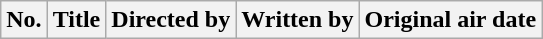<table class="wikitable plainrowheaders" style="background:#fff;">
<tr>
<th style="background:#;">No.</th>
<th style="background:#;">Title</th>
<th style="background:#;">Directed by</th>
<th style="background:#;">Written by</th>
<th style="background:#;">Original air date<br>























</th>
</tr>
</table>
